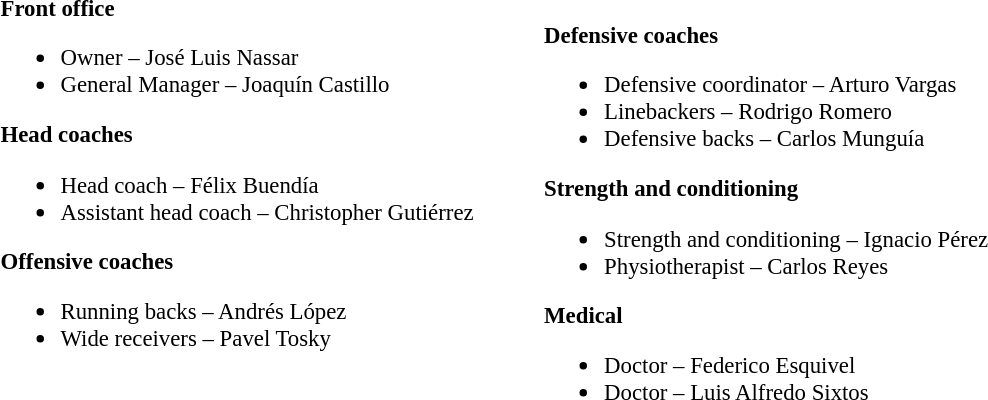<table class="toccolours" style="text-align: left;">
<tr>
<td colspan=7 style="text-align:right;"></td>
</tr>
<tr>
<td style="vertical-align:top;"></td>
<td style="font-size: 95%;vertical-align:top;"><strong>Front office</strong><br><ul><li>Owner – José Luis Nassar</li><li>General Manager – Joaquín Castillo</li></ul><strong>Head coaches</strong><ul><li>Head coach – Félix Buendía</li><li>Assistant head coach – Christopher Gutiérrez</li></ul><strong>Offensive coaches</strong><ul><li>Running backs – Andrés López</li><li>Wide receivers – Pavel Tosky</li></ul></td>
<td width="35"> </td>
<td style="vertical-align:top;"></td>
<td style="font-size: 95%;vertical-align:top;"><br><strong>Defensive coaches</strong><ul><li>Defensive coordinator – Arturo Vargas</li><li>Linebackers – Rodrigo Romero</li><li>Defensive backs – Carlos Munguía</li></ul><strong>Strength and conditioning</strong><ul><li>Strength and conditioning – Ignacio Pérez</li><li>Physiotherapist – Carlos Reyes</li></ul><strong>Medical</strong><ul><li>Doctor – Federico Esquivel</li><li>Doctor – Luis Alfredo Sixtos</li></ul></td>
</tr>
</table>
